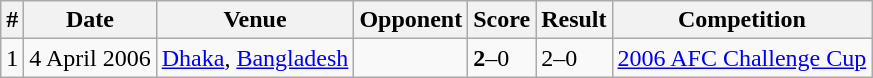<table class="wikitable">
<tr>
<th>#</th>
<th>Date</th>
<th>Venue</th>
<th>Opponent</th>
<th>Score</th>
<th>Result</th>
<th>Competition</th>
</tr>
<tr>
<td>1</td>
<td>4 April 2006</td>
<td><a href='#'>Dhaka</a>, <a href='#'>Bangladesh</a></td>
<td></td>
<td><strong>2</strong>–0</td>
<td>2–0</td>
<td><a href='#'>2006 AFC Challenge Cup</a></td>
</tr>
</table>
